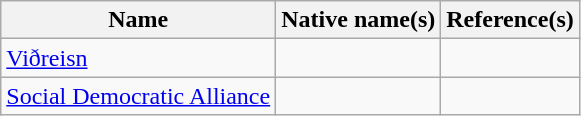<table class="wikitable">
<tr>
<th>Name</th>
<th>Native name(s)</th>
<th>Reference(s)</th>
</tr>
<tr>
<td><a href='#'>Viðreisn</a></td>
<td></td>
<td></td>
</tr>
<tr>
<td><a href='#'>Social Democratic Alliance</a></td>
<td></td>
<td></td>
</tr>
</table>
